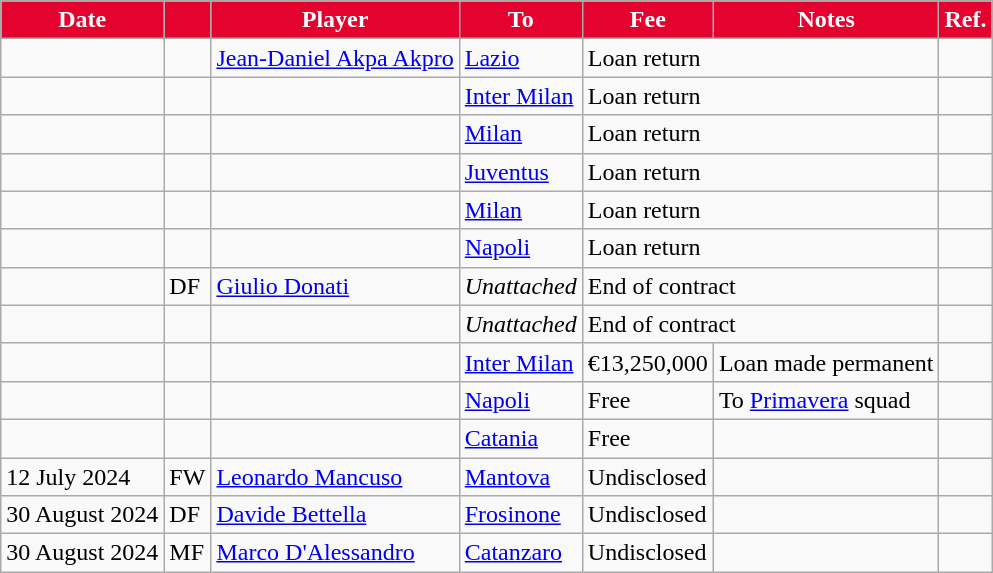<table class="wikitable plainrowheaders">
<tr>
<th style="background:#E4022E; color:white; text-align:center;">Date</th>
<th style="background:#E4022E; color:white; text-align:center;"></th>
<th style="background:#E4022E; color:white; text-align:center;">Player</th>
<th style="background:#E4022E; color:white; text-align:center;">To</th>
<th style="background:#E4022E; color:white; text-align:center;">Fee</th>
<th style="background:#E4022E; color:white; text-align:center;">Notes</th>
<th style="background:#E4022E; color:white; text-align:center;">Ref.</th>
</tr>
<tr>
<td></td>
<td></td>
<td> <a href='#'>Jean-Daniel Akpa Akpro</a></td>
<td> <a href='#'>Lazio</a></td>
<td colspan="2">Loan return</td>
<td></td>
</tr>
<tr>
<td></td>
<td align="center"></td>
<td></td>
<td> <a href='#'>Inter Milan</a></td>
<td colspan="2">Loan return</td>
<td></td>
</tr>
<tr>
<td></td>
<td align="center"></td>
<td></td>
<td> <a href='#'>Milan</a></td>
<td colspan="2">Loan return</td>
<td></td>
</tr>
<tr>
<td></td>
<td align="center"></td>
<td></td>
<td> <a href='#'>Juventus</a></td>
<td colspan="2">Loan return</td>
<td></td>
</tr>
<tr>
<td></td>
<td align="center"></td>
<td></td>
<td> <a href='#'>Milan</a></td>
<td colspan="2">Loan return</td>
<td></td>
</tr>
<tr>
<td></td>
<td align="center"></td>
<td></td>
<td> <a href='#'>Napoli</a></td>
<td colspan="2">Loan return</td>
<td></td>
</tr>
<tr>
<td></td>
<td>DF</td>
<td> <a href='#'>Giulio Donati</a></td>
<td><em>Unattached</em></td>
<td colspan="2">End of contract</td>
<td></td>
</tr>
<tr>
<td></td>
<td align="center"></td>
<td></td>
<td><em>Unattached</em></td>
<td colspan="2">End of contract</td>
<td></td>
</tr>
<tr>
<td></td>
<td align="center"></td>
<td></td>
<td> <a href='#'>Inter Milan</a></td>
<td>€13,250,000</td>
<td>Loan made permanent</td>
<td></td>
</tr>
<tr>
<td></td>
<td align="center"></td>
<td></td>
<td> <a href='#'>Napoli</a></td>
<td>Free</td>
<td>To <a href='#'>Primavera</a> squad</td>
<td></td>
</tr>
<tr>
<td></td>
<td align="center"></td>
<td></td>
<td> <a href='#'>Catania</a></td>
<td>Free</td>
<td></td>
<td></td>
</tr>
<tr>
<td>12 July 2024</td>
<td>FW</td>
<td> <a href='#'>Leonardo Mancuso</a></td>
<td> <a href='#'>Mantova</a></td>
<td>Undisclosed</td>
<td></td>
<td></td>
</tr>
<tr>
<td>30 August 2024</td>
<td>DF</td>
<td> <a href='#'>Davide Bettella</a></td>
<td> <a href='#'>Frosinone</a></td>
<td>Undisclosed</td>
<td></td>
<td></td>
</tr>
<tr>
<td>30 August 2024</td>
<td>MF</td>
<td> <a href='#'>Marco D'Alessandro</a></td>
<td> <a href='#'>Catanzaro</a></td>
<td>Undisclosed</td>
<td></td>
<td></td>
</tr>
</table>
